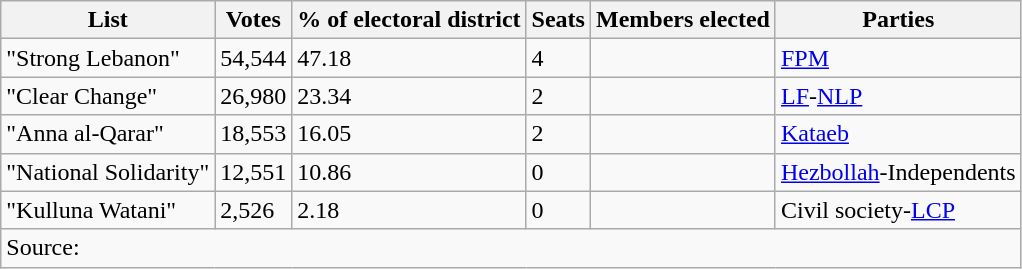<table class="wikitable sortable" style=text-align:left>
<tr>
<th>List</th>
<th>Votes</th>
<th>% of electoral district</th>
<th>Seats</th>
<th>Members elected</th>
<th>Parties</th>
</tr>
<tr>
<td>"Strong Lebanon"</td>
<td>54,544</td>
<td>47.18</td>
<td>4</td>
<td></td>
<td><a href='#'>FPM</a></td>
</tr>
<tr>
<td>"Clear Change"</td>
<td>26,980</td>
<td>23.34</td>
<td>2</td>
<td></td>
<td><a href='#'>LF</a>-<a href='#'>NLP</a></td>
</tr>
<tr>
<td>"Anna al-Qarar"</td>
<td>18,553</td>
<td>16.05</td>
<td>2</td>
<td></td>
<td><a href='#'>Kataeb</a></td>
</tr>
<tr>
<td>"National Solidarity"</td>
<td>12,551</td>
<td>10.86</td>
<td>0</td>
<td></td>
<td><a href='#'>Hezbollah</a>-Independents</td>
</tr>
<tr>
<td>"Kulluna Watani"</td>
<td>2,526</td>
<td>2.18</td>
<td>0</td>
<td></td>
<td>Civil society-<a href='#'>LCP</a></td>
</tr>
<tr>
<td colspan=6 align=left>Source:</td>
</tr>
</table>
